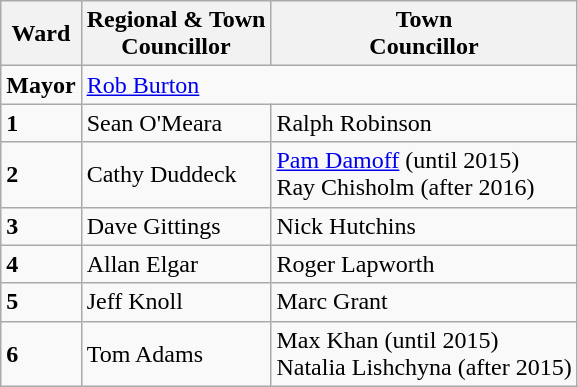<table class="wikitable">
<tr>
<th>Ward</th>
<th>Regional & Town<br>Councillor</th>
<th>Town<br>Councillor</th>
</tr>
<tr>
<td><strong>Mayor</strong></td>
<td colspan=2><a href='#'>Rob Burton</a></td>
</tr>
<tr>
<td><strong>1</strong></td>
<td>Sean O'Meara</td>
<td>Ralph Robinson</td>
</tr>
<tr>
<td><strong>2</strong></td>
<td>Cathy Duddeck</td>
<td><a href='#'>Pam Damoff</a> (until 2015)<br>Ray Chisholm (after 2016)</td>
</tr>
<tr>
<td><strong>3</strong></td>
<td>Dave Gittings</td>
<td>Nick Hutchins</td>
</tr>
<tr>
<td><strong>4</strong></td>
<td>Allan Elgar</td>
<td>Roger Lapworth</td>
</tr>
<tr>
<td><strong>5</strong></td>
<td>Jeff Knoll</td>
<td>Marc Grant</td>
</tr>
<tr>
<td><strong>6</strong></td>
<td>Tom Adams</td>
<td>Max Khan (until 2015)<br>Natalia Lishchyna (after 2015)</td>
</tr>
</table>
